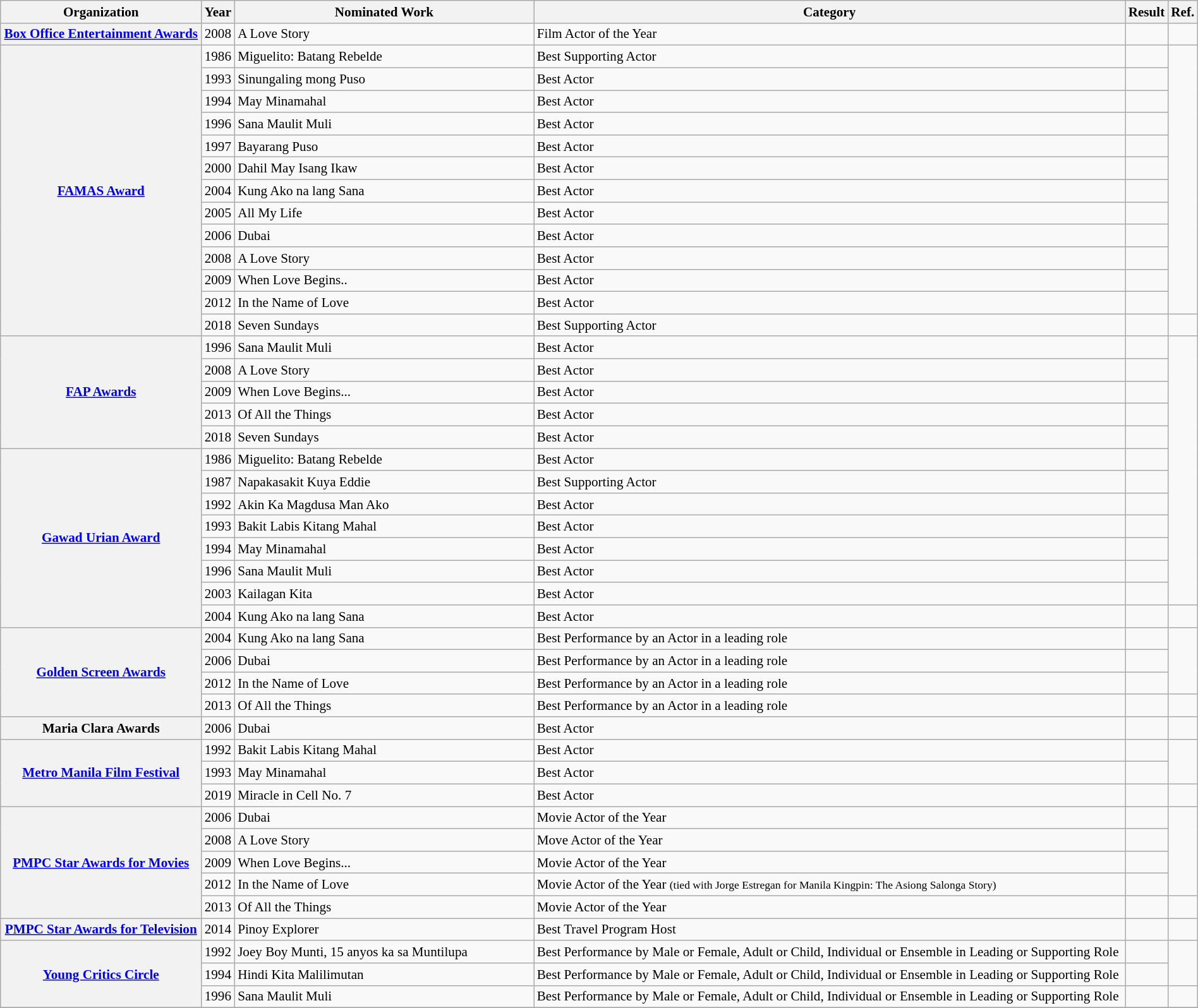<table class="wikitable sortable plainrowheaders" style="font-size:88%; width:100%;">
<tr>
<th>Organization</th>
<th>Year</th>
<th scope="col" width="25%">Nominated Work</th>
<th>Category</th>
<th>Result</th>
<th scope="col" width="2%">Ref.</th>
</tr>
<tr>
<th scope="rowgroup"><a href='#'>Box Office Entertainment Awards</a></th>
<td>2008</td>
<td>A Love Story</td>
<td>Film Actor of the Year</td>
<td></td>
<td></td>
</tr>
<tr>
<th scope="rowgroup" rowspan="13"><a href='#'>FAMAS Award</a></th>
<td>1986</td>
<td>Miguelito: Batang Rebelde</td>
<td>Best Supporting Actor</td>
<td></td>
</tr>
<tr>
<td>1993</td>
<td>Sinungaling mong Puso</td>
<td>Best Actor</td>
<td></td>
</tr>
<tr>
<td>1994</td>
<td>May Minamahal</td>
<td>Best Actor</td>
<td></td>
</tr>
<tr>
<td>1996</td>
<td>Sana Maulit Muli</td>
<td>Best Actor</td>
<td></td>
</tr>
<tr>
<td>1997</td>
<td>Bayarang Puso</td>
<td>Best Actor</td>
<td></td>
</tr>
<tr>
<td>2000</td>
<td>Dahil May Isang Ikaw</td>
<td>Best Actor</td>
<td></td>
</tr>
<tr>
<td>2004</td>
<td>Kung Ako na lang Sana</td>
<td>Best Actor</td>
<td></td>
</tr>
<tr>
<td>2005</td>
<td>All My Life</td>
<td>Best Actor</td>
<td></td>
</tr>
<tr>
<td>2006</td>
<td>Dubai</td>
<td>Best Actor</td>
<td></td>
</tr>
<tr>
<td>2008</td>
<td>A Love Story</td>
<td>Best Actor</td>
<td></td>
</tr>
<tr>
<td>2009</td>
<td>When Love Begins..</td>
<td>Best Actor</td>
<td></td>
</tr>
<tr>
<td>2012</td>
<td>In the Name of Love</td>
<td>Best Actor</td>
<td></td>
</tr>
<tr>
<td>2018</td>
<td>Seven Sundays</td>
<td>Best Supporting Actor</td>
<td></td>
<td></td>
</tr>
<tr>
<th scope="rowgroup" rowspan="5"><a href='#'>FAP Awards</a></th>
<td>1996</td>
<td>Sana Maulit Muli</td>
<td>Best Actor</td>
<td></td>
</tr>
<tr>
<td>2008</td>
<td>A Love Story</td>
<td>Best Actor</td>
<td></td>
</tr>
<tr>
<td>2009</td>
<td>When Love Begins...</td>
<td>Best Actor</td>
<td></td>
</tr>
<tr>
<td>2013</td>
<td>Of All the Things</td>
<td>Best Actor</td>
<td></td>
</tr>
<tr>
<td>2018</td>
<td>Seven Sundays</td>
<td>Best Actor</td>
<td></td>
</tr>
<tr>
<th scope="rowgroup" rowspan="8"><a href='#'>Gawad Urian Award</a></th>
<td>1986</td>
<td>Miguelito: Batang Rebelde</td>
<td>Best Actor</td>
<td></td>
</tr>
<tr>
<td>1987</td>
<td>Napakasakit Kuya Eddie</td>
<td>Best Supporting Actor</td>
<td></td>
</tr>
<tr>
<td>1992</td>
<td>Akin Ka Magdusa Man Ako</td>
<td>Best Actor</td>
<td></td>
</tr>
<tr>
<td>1993</td>
<td>Bakit Labis Kitang Mahal</td>
<td>Best Actor</td>
<td></td>
</tr>
<tr>
<td>1994</td>
<td>May Minamahal</td>
<td>Best Actor</td>
<td></td>
</tr>
<tr>
<td>1996</td>
<td>Sana Maulit Muli</td>
<td>Best Actor</td>
<td></td>
</tr>
<tr>
<td>2003</td>
<td>Kailagan Kita</td>
<td>Best Actor</td>
<td></td>
</tr>
<tr>
<td>2004</td>
<td>Kung Ako na lang Sana</td>
<td>Best Actor</td>
<td></td>
<td></td>
</tr>
<tr>
<th scope="rowgroup" rowspan="4"><a href='#'>Golden Screen Awards</a></th>
<td>2004</td>
<td>Kung Ako na lang Sana</td>
<td>Best Performance by an Actor in a leading role</td>
<td></td>
</tr>
<tr>
<td>2006</td>
<td>Dubai</td>
<td>Best Performance by an Actor in a leading role</td>
<td></td>
</tr>
<tr>
<td>2012</td>
<td>In the Name of Love</td>
<td>Best Performance by an Actor in a leading role</td>
<td></td>
</tr>
<tr>
<td>2013</td>
<td>Of All the Things</td>
<td>Best Performance by an Actor in a leading role</td>
<td></td>
<td></td>
</tr>
<tr>
<th scope="rowgroup">Maria Clara Awards</th>
<td>2006</td>
<td>Dubai</td>
<td>Best Actor</td>
<td></td>
<td></td>
</tr>
<tr>
<th scope="rowgroup" rowspan="3"><a href='#'>Metro Manila Film Festival</a></th>
<td>1992</td>
<td>Bakit Labis Kitang Mahal</td>
<td>Best Actor</td>
<td></td>
</tr>
<tr>
<td>1993</td>
<td>May Minamahal</td>
<td>Best Actor</td>
<td></td>
</tr>
<tr>
<td>2019</td>
<td>Miracle in Cell No. 7</td>
<td>Best Actor</td>
<td></td>
<td></td>
</tr>
<tr>
<th scope="rowgroup" rowspan="5"><a href='#'>PMPC Star Awards for Movies</a></th>
<td>2006</td>
<td>Dubai</td>
<td>Movie Actor of the Year</td>
<td></td>
</tr>
<tr>
<td>2008</td>
<td>A Love Story</td>
<td>Move Actor of the Year</td>
<td></td>
</tr>
<tr>
<td>2009</td>
<td>When Love Begins...</td>
<td>Movie Actor of the Year</td>
<td></td>
</tr>
<tr>
<td>2012</td>
<td>In the Name of Love</td>
<td>Movie Actor of the Year <small>(tied with Jorge Estregan for Manila Kingpin: The Asiong Salonga Story)</small></td>
<td></td>
</tr>
<tr>
<td>2013</td>
<td>Of All the Things</td>
<td>Movie Actor of the Year</td>
<td></td>
<td></td>
</tr>
<tr>
<th scope="rowgroup"><a href='#'>PMPC Star Awards for Television</a></th>
<td>2014</td>
<td>Pinoy Explorer</td>
<td>Best Travel Program Host</td>
<td></td>
<td></td>
</tr>
<tr>
<th scope="rowgroup" rowspan="3"><a href='#'>Young Critics Circle</a></th>
<td>1992</td>
<td>Joey Boy Munti, 15 anyos ka sa Muntilupa</td>
<td>Best Performance by Male or Female, Adult or Child, Individual or Ensemble in Leading or Supporting Role</td>
<td></td>
</tr>
<tr>
<td>1994</td>
<td>Hindi Kita Malilimutan</td>
<td>Best Performance by Male or Female, Adult or Child, Individual or Ensemble in Leading or Supporting Role</td>
<td></td>
</tr>
<tr>
<td>1996</td>
<td>Sana Maulit Muli</td>
<td>Best Performance by Male or Female, Adult or Child, Individual or Ensemble in Leading or Supporting Role</td>
<td></td>
<td></td>
</tr>
<tr>
</tr>
</table>
